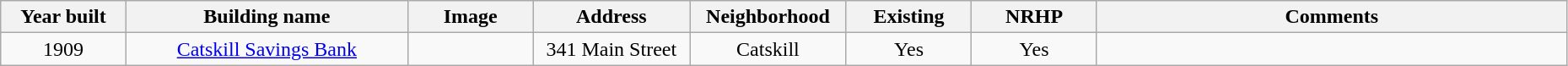<table class="wikitable sortable" style="width:98%" align="center">
<tr>
<th width = 8%><strong>Year built</strong></th>
<th width = 18%><strong>Building name</strong></th>
<th width = 8% class="unsortable"><strong>Image</strong></th>
<th width = 10%><strong>Address</strong></th>
<th width = 10%><strong>Neighborhood</strong></th>
<th width = 8%><strong>Existing</strong></th>
<th width = 8%><strong>NRHP</strong></th>
<th class="unsortable"><strong>Comments</strong></th>
</tr>
<tr - align="center">
<td>1909</td>
<td><a href='#'>Catskill Savings Bank</a></td>
<td></td>
<td>341 Main Street <br></td>
<td>Catskill</td>
<td>Yes</td>
<td>Yes</td>
<td></td>
</tr>
</table>
